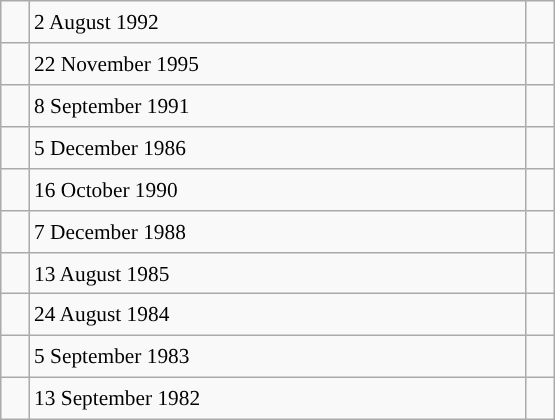<table class="wikitable" style="font-size: 89%; float: left; width: 26em; margin-right: 1em; height: 280px;">
<tr>
<td></td>
<td>2 August 1992</td>
<td></td>
</tr>
<tr>
<td></td>
<td>22 November 1995</td>
<td></td>
</tr>
<tr>
<td></td>
<td>8 September 1991</td>
<td></td>
</tr>
<tr>
<td></td>
<td>5 December 1986</td>
<td></td>
</tr>
<tr>
<td></td>
<td>16 October 1990</td>
<td></td>
</tr>
<tr>
<td></td>
<td>7 December 1988</td>
<td></td>
</tr>
<tr>
<td></td>
<td>13 August 1985</td>
<td></td>
</tr>
<tr>
<td></td>
<td>24 August 1984</td>
<td></td>
</tr>
<tr>
<td></td>
<td>5 September 1983</td>
<td></td>
</tr>
<tr>
<td></td>
<td>13 September 1982</td>
<td></td>
</tr>
</table>
